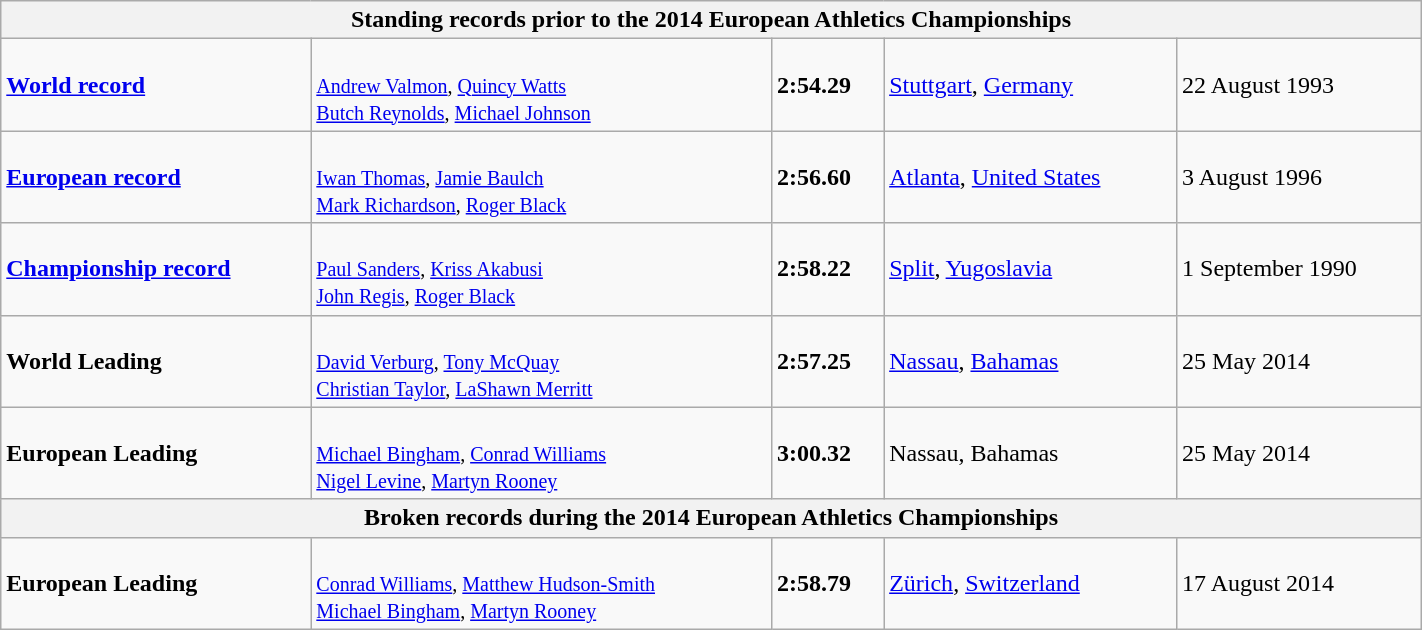<table class="wikitable" width=75%>
<tr>
<th colspan="5">Standing records prior to the 2014 European Athletics Championships</th>
</tr>
<tr>
<td><strong><a href='#'>World record</a></strong></td>
<td><br><small><a href='#'>Andrew Valmon</a>, <a href='#'>Quincy Watts</a><br><a href='#'>Butch Reynolds</a>, <a href='#'>Michael Johnson</a></small></td>
<td><strong>2:54.29</strong></td>
<td><a href='#'>Stuttgart</a>, <a href='#'>Germany</a></td>
<td>22 August 1993</td>
</tr>
<tr>
<td><strong><a href='#'>European record</a></strong></td>
<td><br><small><a href='#'>Iwan Thomas</a>, <a href='#'>Jamie Baulch</a><br><a href='#'>Mark Richardson</a>, <a href='#'>Roger Black</a></small></td>
<td><strong>2:56.60</strong></td>
<td><a href='#'>Atlanta</a>, <a href='#'>United States</a></td>
<td>3 August 1996</td>
</tr>
<tr>
<td><strong><a href='#'>Championship record</a></strong></td>
<td><br><small><a href='#'>Paul Sanders</a>, <a href='#'>Kriss Akabusi</a><br><a href='#'>John Regis</a>, <a href='#'>Roger Black</a></small></td>
<td><strong>2:58.22</strong></td>
<td><a href='#'>Split</a>, <a href='#'>Yugoslavia</a></td>
<td>1 September 1990</td>
</tr>
<tr>
<td><strong>World Leading</strong></td>
<td><br><small><a href='#'>David Verburg</a>, <a href='#'>Tony McQuay</a><br> <a href='#'>Christian Taylor</a>, <a href='#'>LaShawn Merritt</a></small></td>
<td><strong>2:57.25</strong></td>
<td><a href='#'>Nassau</a>, <a href='#'>Bahamas</a></td>
<td>25 May 2014</td>
</tr>
<tr>
<td><strong>European Leading</strong></td>
<td><br><small><a href='#'>Michael Bingham</a>, <a href='#'>Conrad Williams</a><br> <a href='#'>Nigel Levine</a>, <a href='#'>Martyn Rooney</a></small></td>
<td><strong>3:00.32</strong></td>
<td>Nassau, Bahamas</td>
<td>25 May 2014</td>
</tr>
<tr>
<th colspan="5">Broken records during the 2014 European Athletics Championships</th>
</tr>
<tr>
<td><strong>European Leading</strong></td>
<td><br><small><a href='#'>Conrad Williams</a>, <a href='#'>Matthew Hudson-Smith</a> <br> <a href='#'>Michael Bingham</a>, <a href='#'>Martyn Rooney</a></small></td>
<td><strong>2:58.79</strong></td>
<td><a href='#'>Zürich</a>, <a href='#'>Switzerland</a></td>
<td>17 August 2014</td>
</tr>
</table>
